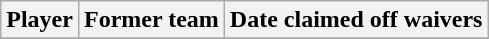<table class="wikitable">
<tr>
<th>Player</th>
<th>Former team</th>
<th>Date claimed off waivers</th>
</tr>
<tr>
</tr>
</table>
